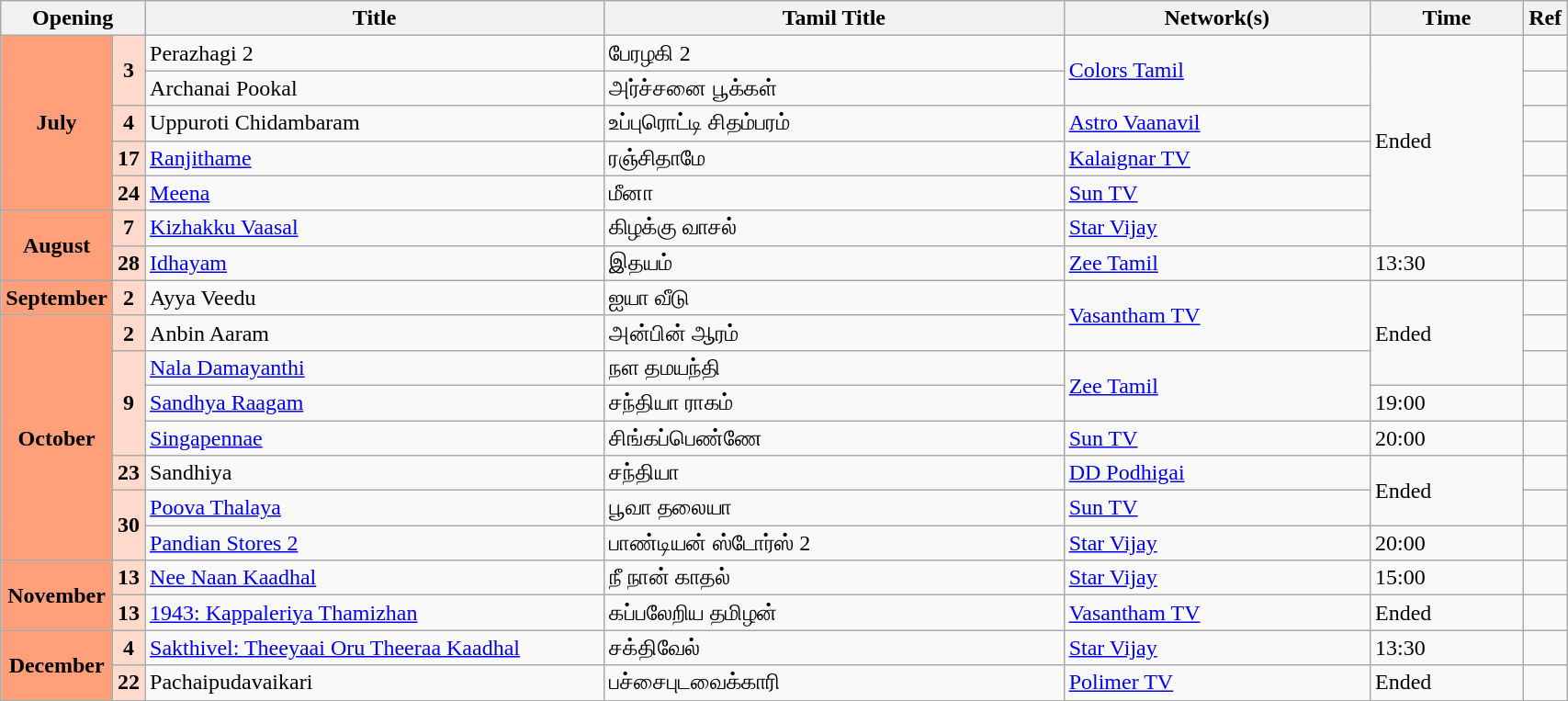<table class="wikitable" width="90%">
<tr>
<th colspan="2">Opening</th>
<th style="width:30%;">Title</th>
<th style="width:30%;">Tamil Title</th>
<th style="width:20%;">Network(s)</th>
<th style="width:10%;">Time</th>
<th>Ref</th>
</tr>
<tr>
<td rowspan="5" style="text-align:center;background:#ffa07a;textcolor:#000;"><strong>July</strong></td>
<td rowspan="2" style="text-align:center; background:#ffdacc;"><strong>3</strong></td>
<td>Perazhagi 2</td>
<td>பேரழகி 2</td>
<td rowspan="2"><a href='#'>Colors Tamil</a></td>
<td rowspan="6">Ended</td>
<td></td>
</tr>
<tr>
<td>Archanai Pookal</td>
<td>அர்ச்சனை பூக்கள்</td>
<td></td>
</tr>
<tr>
<td style="text-align:center; background:#ffdacc;"><strong>4</strong></td>
<td>Uppuroti Chidambaram</td>
<td>உப்புரொட்டி சிதம்பரம்</td>
<td><a href='#'>Astro Vaanavil</a></td>
<td></td>
</tr>
<tr>
<td style="text-align:center; background:#ffdacc;"><strong>17</strong></td>
<td><a href='#'>Ranjithame</a></td>
<td>ரஞ்சிதாமே</td>
<td><a href='#'>Kalaignar TV</a></td>
<td></td>
</tr>
<tr>
<td style="text-align:center; background:#ffdacc;"><strong>24</strong></td>
<td><a href='#'>Meena</a></td>
<td>மீனா</td>
<td><a href='#'>Sun TV</a></td>
<td></td>
</tr>
<tr>
<td rowspan="2" style="text-align:center;background:#ffa07a;textcolor:#000;"><strong>August</strong></td>
<td rowspan="1" style="text-align:center; background:#ffdacc;"><strong>7</strong></td>
<td><a href='#'>Kizhakku Vaasal</a></td>
<td>கிழக்கு வாசல்</td>
<td><a href='#'>Star Vijay</a></td>
<td></td>
</tr>
<tr>
<td rowspan="1" style="text-align:center; background:#ffdacc;"><strong>28</strong></td>
<td><a href='#'>Idhayam</a></td>
<td>இதயம்</td>
<td><a href='#'>Zee Tamil</a></td>
<td>13:30</td>
<td></td>
</tr>
<tr>
<td rowspan="1" style="text-align:center;background:#ffa07a;textcolor:#000;"><strong>September</strong></td>
<td rowspan="1" style="text-align:center; background:#ffdacc;"><strong>2</strong></td>
<td>Ayya Veedu</td>
<td>ஐயா வீடு</td>
<td rowspan="2"><a href='#'>Vasantham TV</a></td>
<td rowspan="3">Ended</td>
<td></td>
</tr>
<tr>
<td rowspan="7" style="text-align:center;background:#ffa07a;textcolor:#000;"><strong>October</strong></td>
<td rowspan="1" style="text-align:center; background:#ffdacc;"><strong>2</strong></td>
<td>Anbin Aaram</td>
<td>அன்பின் ஆரம்</td>
<td></td>
</tr>
<tr>
<td rowspan="3" style="text-align:center; background:#ffdacc;"><strong>9</strong></td>
<td><a href='#'>Nala Damayanthi</a></td>
<td>நள தமயந்தி</td>
<td rowspan="2"><a href='#'>Zee Tamil</a></td>
<td></td>
</tr>
<tr>
<td><a href='#'>Sandhya Raagam</a></td>
<td>சந்தியா ராகம்</td>
<td>19:00</td>
<td></td>
</tr>
<tr>
<td><a href='#'>Singapennae</a></td>
<td>சிங்கப்பெண்ணே</td>
<td><a href='#'>Sun TV</a></td>
<td>20:00</td>
<td></td>
</tr>
<tr>
<td rowspan="1" style="text-align:center; background:#ffdacc;"><strong>23</strong></td>
<td>Sandhiya</td>
<td>சந்தியா</td>
<td><a href='#'>DD Podhigai</a></td>
<td rowspan="2">Ended</td>
<td></td>
</tr>
<tr>
<td rowspan="2" style="text-align:center; background:#ffdacc;"><strong>30</strong></td>
<td><a href='#'>Poova Thalaya</a></td>
<td>பூவா தலையா</td>
<td><a href='#'>Sun TV</a></td>
<td></td>
</tr>
<tr>
<td><a href='#'>Pandian Stores 2</a></td>
<td>பாண்டியன் ஸ்டோர்ஸ் 2</td>
<td><a href='#'>Star Vijay</a></td>
<td>20:00</td>
<td></td>
</tr>
<tr>
<td rowspan="2" style="text-align:center;background:#ffa07a;textcolor:#000;"><strong>November</strong></td>
<td style="text-align:center; background:#ffdacc;"><strong>13</strong></td>
<td><a href='#'>Nee Naan Kaadhal</a></td>
<td>நீ நான் காதல்</td>
<td><a href='#'>Star Vijay</a></td>
<td>15:00</td>
<td></td>
</tr>
<tr>
<td style="text-align:center; background:#ffdacc;"><strong>13</strong></td>
<td><a href='#'>1943: Kappaleriya Thamizhan</a></td>
<td>கப்பலேறிய தமிழன்</td>
<td><a href='#'>Vasantham TV</a></td>
<td>Ended</td>
<td></td>
</tr>
<tr>
<td rowspan="2" style="text-align:center;background:#ffa07a;textcolor:#000;"><strong>December</strong></td>
<td rowspan="1" style="text-align:center; background:#ffdacc;"><strong>4</strong></td>
<td><a href='#'>Sakthivel: Theeyaai Oru Theeraa Kaadhal</a></td>
<td>சக்திவேல்</td>
<td><a href='#'>Star Vijay</a></td>
<td>13:30</td>
<td></td>
</tr>
<tr>
<td rowspan="1" style="text-align:center; background:#ffdacc;"><strong>22</strong></td>
<td>Pachaipudavaikari</td>
<td>பச்சைபுடவைக்காரி</td>
<td><a href='#'>Polimer TV</a></td>
<td>Ended</td>
<td></td>
</tr>
<tr>
</tr>
</table>
